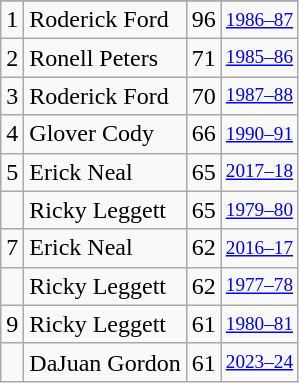<table class="wikitable">
<tr>
</tr>
<tr>
<td>1</td>
<td>Roderick Ford</td>
<td>96</td>
<td style="font-size:80%;"><a href='#'>1986–87</a></td>
</tr>
<tr>
<td>2</td>
<td>Ronell Peters</td>
<td>71</td>
<td style="font-size:80%;"><a href='#'>1985–86</a></td>
</tr>
<tr>
<td>3</td>
<td>Roderick Ford</td>
<td>70</td>
<td style="font-size:80%;"><a href='#'>1987–88</a></td>
</tr>
<tr>
<td>4</td>
<td>Glover Cody</td>
<td>66</td>
<td style="font-size:80%;"><a href='#'>1990–91</a></td>
</tr>
<tr>
<td>5</td>
<td>Erick Neal</td>
<td>65</td>
<td style="font-size:80%;"><a href='#'>2017–18</a></td>
</tr>
<tr>
<td></td>
<td>Ricky Leggett</td>
<td>65</td>
<td style="font-size:80%;"><a href='#'>1979–80</a></td>
</tr>
<tr>
<td>7</td>
<td>Erick Neal</td>
<td>62</td>
<td style="font-size:80%;"><a href='#'>2016–17</a></td>
</tr>
<tr>
<td></td>
<td>Ricky Leggett</td>
<td>62</td>
<td style="font-size:80%;"><a href='#'>1977–78</a></td>
</tr>
<tr>
<td>9</td>
<td>Ricky Leggett</td>
<td>61</td>
<td style="font-size:80%;"><a href='#'>1980–81</a></td>
</tr>
<tr>
<td></td>
<td>DaJuan Gordon</td>
<td>61</td>
<td style="font-size:80%;"><a href='#'>2023–24</a></td>
</tr>
</table>
